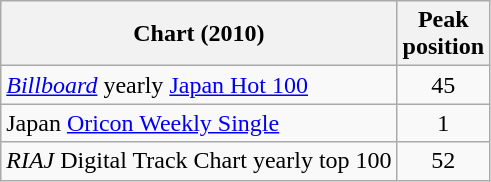<table class="wikitable sortable">
<tr>
<th>Chart (2010)</th>
<th>Peak<br>position</th>
</tr>
<tr>
<td><em><a href='#'>Billboard</a></em> yearly <a href='#'>Japan Hot 100</a></td>
<td align="center">45</td>
</tr>
<tr>
<td>Japan <a href='#'>Oricon Weekly Single</a></td>
<td align="center">1</td>
</tr>
<tr>
<td><em>RIAJ</em> Digital Track Chart yearly top 100</td>
<td align="center">52</td>
</tr>
</table>
